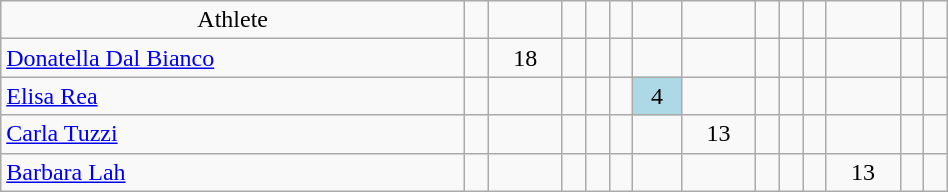<table class="wikitable" style="text-align: center; font-size:100%" width=50%">
<tr>
<td>Athlete</td>
<td></td>
<td></td>
<td></td>
<td></td>
<td></td>
<td></td>
<td></td>
<td></td>
<td></td>
<td></td>
<td></td>
<td></td>
<td></td>
</tr>
<tr>
<td align=left><a href='#'>Donatella Dal Bianco</a></td>
<td></td>
<td>18</td>
<td></td>
<td></td>
<td></td>
<td></td>
<td></td>
<td></td>
<td></td>
<td></td>
<td></td>
<td></td>
<td></td>
</tr>
<tr>
<td align=left><a href='#'>Elisa Rea</a></td>
<td></td>
<td></td>
<td></td>
<td></td>
<td></td>
<td bgcolor=lightblue>4</td>
<td></td>
<td></td>
<td></td>
<td></td>
<td></td>
<td></td>
<td></td>
</tr>
<tr>
<td align=left><a href='#'>Carla Tuzzi</a></td>
<td></td>
<td></td>
<td></td>
<td></td>
<td></td>
<td></td>
<td>13</td>
<td></td>
<td></td>
<td></td>
<td></td>
<td></td>
<td></td>
</tr>
<tr>
<td align=left><a href='#'>Barbara Lah</a></td>
<td></td>
<td></td>
<td></td>
<td></td>
<td></td>
<td></td>
<td></td>
<td></td>
<td></td>
<td></td>
<td>13</td>
<td></td>
<td></td>
</tr>
</table>
